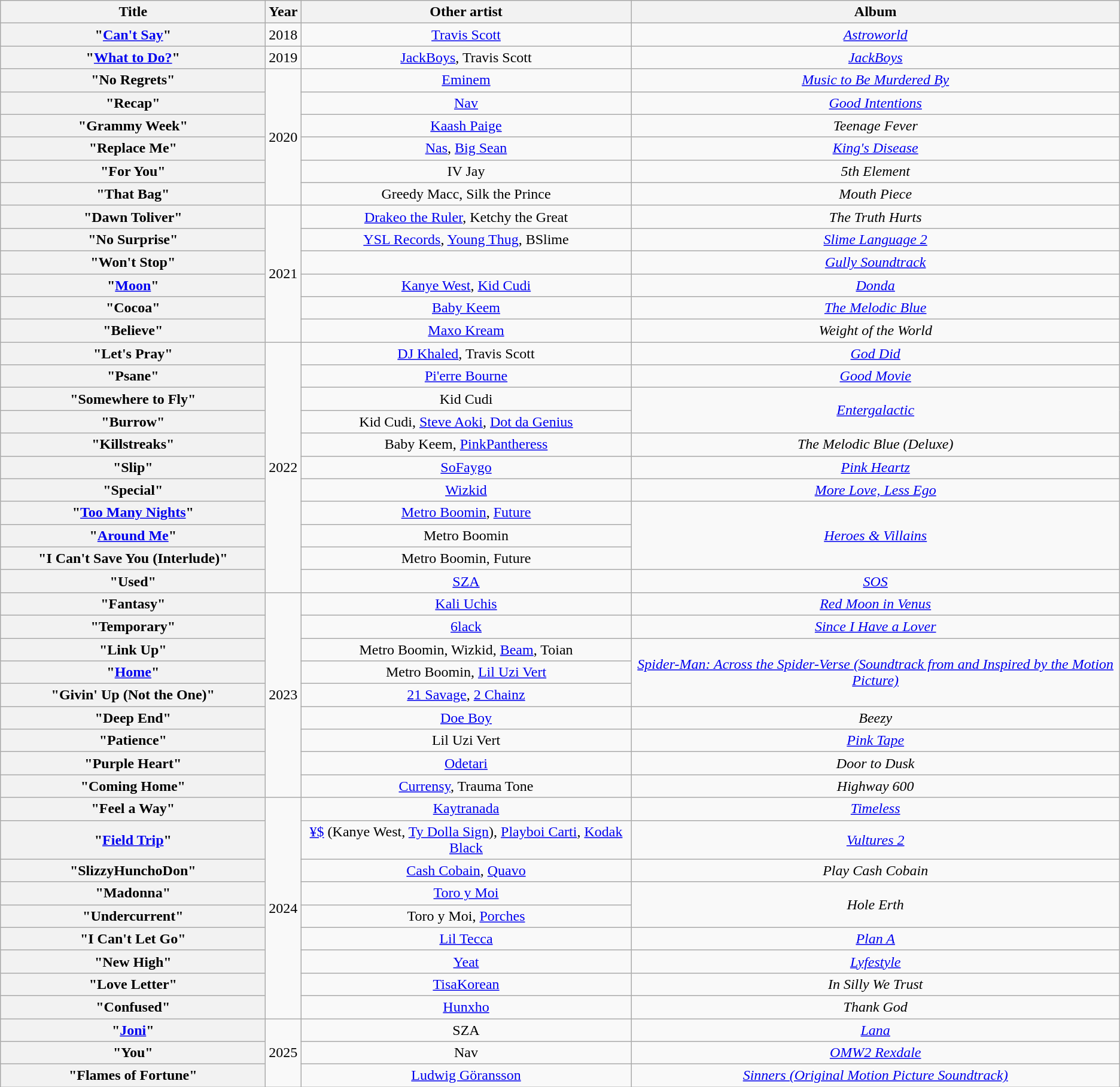<table class="wikitable plainrowheaders" style="text-align:center;">
<tr>
<th scope="col" style="width:18em;">Title</th>
<th scope="col">Year</th>
<th scope="col">Other artist</th>
<th scope="col">Album</th>
</tr>
<tr>
<th scope="row">"<a href='#'>Can't Say</a>"</th>
<td>2018</td>
<td><a href='#'>Travis Scott</a></td>
<td><em><a href='#'>Astroworld</a></em></td>
</tr>
<tr>
<th scope="row">"<a href='#'>What to Do?</a>"</th>
<td>2019</td>
<td><a href='#'>JackBoys</a>, Travis Scott</td>
<td><em><a href='#'>JackBoys</a></em></td>
</tr>
<tr>
<th scope="row">"No Regrets"</th>
<td rowspan="6">2020</td>
<td><a href='#'>Eminem</a></td>
<td><em><a href='#'>Music to Be Murdered By</a></em></td>
</tr>
<tr>
<th scope="row">"Recap"</th>
<td><a href='#'>Nav</a></td>
<td><em><a href='#'>Good Intentions</a></em></td>
</tr>
<tr>
<th scope="row">"Grammy Week"</th>
<td><a href='#'>Kaash Paige</a></td>
<td><em>Teenage Fever</em></td>
</tr>
<tr>
<th scope="row">"Replace Me"</th>
<td><a href='#'>Nas</a>, <a href='#'>Big Sean</a></td>
<td><em><a href='#'>King's Disease</a></em></td>
</tr>
<tr>
<th scope="row">"For You"</th>
<td>IV Jay</td>
<td><em>5th Element</em></td>
</tr>
<tr>
<th scope="row">"That Bag"</th>
<td>Greedy Macc, Silk the Prince</td>
<td><em>Mouth Piece</em></td>
</tr>
<tr>
<th scope="row">"Dawn Toliver"</th>
<td rowspan="6">2021</td>
<td><a href='#'>Drakeo the Ruler</a>, Ketchy the Great</td>
<td><em>The Truth Hurts</em></td>
</tr>
<tr>
<th scope="row">"No Surprise"</th>
<td><a href='#'>YSL Records</a>, <a href='#'>Young Thug</a>, BSlime</td>
<td><em><a href='#'>Slime Language 2</a></em></td>
</tr>
<tr>
<th scope="row">"Won't Stop"</th>
<td></td>
<td><em><a href='#'>Gully Soundtrack</a></em></td>
</tr>
<tr>
<th scope="row">"<a href='#'>Moon</a>"</th>
<td><a href='#'>Kanye West</a>, <a href='#'>Kid Cudi</a></td>
<td><em><a href='#'>Donda</a></em></td>
</tr>
<tr>
<th scope="row">"Cocoa"</th>
<td><a href='#'>Baby Keem</a></td>
<td><em><a href='#'>The Melodic Blue</a></em></td>
</tr>
<tr>
<th scope="row">"Believe"</th>
<td><a href='#'>Maxo Kream</a></td>
<td><em>Weight of the World</em></td>
</tr>
<tr>
<th scope="row">"Let's Pray"</th>
<td rowspan="11">2022</td>
<td><a href='#'>DJ Khaled</a>, Travis Scott</td>
<td><em><a href='#'>God Did</a></em></td>
</tr>
<tr>
<th scope="row">"Psane"</th>
<td><a href='#'>Pi'erre Bourne</a></td>
<td><em><a href='#'>Good Movie</a></em></td>
</tr>
<tr>
<th scope="row">"Somewhere to Fly"</th>
<td>Kid Cudi</td>
<td rowspan="2"><em><a href='#'>Entergalactic</a></em></td>
</tr>
<tr>
<th scope="row">"Burrow"</th>
<td>Kid Cudi, <a href='#'>Steve Aoki</a>, <a href='#'>Dot da Genius</a></td>
</tr>
<tr>
<th scope="row">"Killstreaks"</th>
<td>Baby Keem, <a href='#'>PinkPantheress</a></td>
<td><em>The Melodic Blue (Deluxe)</em></td>
</tr>
<tr>
<th scope="row">"Slip"</th>
<td><a href='#'>SoFaygo</a></td>
<td><em><a href='#'>Pink Heartz</a></em></td>
</tr>
<tr>
<th scope="row">"Special"</th>
<td><a href='#'>Wizkid</a></td>
<td><em><a href='#'>More Love, Less Ego</a></em></td>
</tr>
<tr>
<th scope="row">"<a href='#'>Too Many Nights</a>"</th>
<td><a href='#'>Metro Boomin</a>, <a href='#'>Future</a></td>
<td rowspan="3"><em><a href='#'>Heroes & Villains</a></em></td>
</tr>
<tr>
<th scope="row">"<a href='#'>Around Me</a>"</th>
<td>Metro Boomin</td>
</tr>
<tr>
<th scope="row">"I Can't Save You (Interlude)"</th>
<td>Metro Boomin, Future</td>
</tr>
<tr>
<th scope="row">"Used"</th>
<td><a href='#'>SZA</a></td>
<td><em><a href='#'>SOS</a></em></td>
</tr>
<tr>
<th scope="row">"Fantasy"</th>
<td rowspan="9">2023</td>
<td><a href='#'>Kali Uchis</a></td>
<td><em><a href='#'>Red Moon in Venus</a></em></td>
</tr>
<tr>
<th scope="row">"Temporary"</th>
<td><a href='#'>6lack</a></td>
<td><em><a href='#'>Since I Have a Lover</a></em></td>
</tr>
<tr>
<th scope="row">"Link Up"</th>
<td>Metro Boomin, Wizkid, <a href='#'>Beam</a>, Toian</td>
<td rowspan="3"><em><a href='#'>Spider-Man: Across the Spider-Verse (Soundtrack from and Inspired by the Motion Picture)</a></em></td>
</tr>
<tr>
<th scope="row">"<a href='#'>Home</a>"</th>
<td>Metro Boomin, <a href='#'>Lil Uzi Vert</a></td>
</tr>
<tr>
<th scope="row">"Givin' Up (Not the One)"</th>
<td><a href='#'>21 Savage</a>, <a href='#'>2 Chainz</a></td>
</tr>
<tr>
<th scope="row">"Deep End"</th>
<td><a href='#'>Doe Boy</a></td>
<td><em>Beezy</em></td>
</tr>
<tr>
<th scope="row">"Patience"</th>
<td>Lil Uzi Vert</td>
<td><em><a href='#'>Pink Tape</a></em></td>
</tr>
<tr>
<th scope="row">"Purple Heart"</th>
<td><a href='#'>Odetari</a></td>
<td><em>Door to Dusk</em></td>
</tr>
<tr>
<th scope="row">"Coming Home"</th>
<td><a href='#'>Currensy</a>, Trauma Tone</td>
<td><em>Highway 600</em></td>
</tr>
<tr>
<th scope="row">"Feel a Way"</th>
<td rowspan="9">2024</td>
<td><a href='#'>Kaytranada</a></td>
<td><em><a href='#'>Timeless</a></em></td>
</tr>
<tr>
<th scope="row">"<a href='#'>Field Trip</a>"</th>
<td><a href='#'>¥$</a> (Kanye West, <a href='#'>Ty Dolla Sign</a>), <a href='#'>Playboi Carti</a>, <a href='#'>Kodak Black</a></td>
<td><em><a href='#'>Vultures 2</a></em></td>
</tr>
<tr>
<th scope="row">"SlizzyHunchoDon"</th>
<td><a href='#'>Cash Cobain</a>, <a href='#'>Quavo</a></td>
<td><em>Play Cash Cobain</em></td>
</tr>
<tr>
<th scope="row">"Madonna"</th>
<td><a href='#'>Toro y Moi</a></td>
<td rowspan="2"><em>Hole Erth</em></td>
</tr>
<tr>
<th scope="row">"Undercurrent"</th>
<td>Toro y Moi, <a href='#'>Porches</a></td>
</tr>
<tr>
<th scope="row">"I Can't Let Go"</th>
<td><a href='#'>Lil Tecca</a></td>
<td><em><a href='#'>Plan A</a></em></td>
</tr>
<tr>
<th scope="row">"New High"</th>
<td><a href='#'>Yeat</a></td>
<td><em><a href='#'>Lyfestyle</a></em></td>
</tr>
<tr>
<th scope="row">"Love Letter"</th>
<td><a href='#'>TisaKorean</a></td>
<td><em>In Silly We Trust</em></td>
</tr>
<tr>
<th scope="row">"Confused"</th>
<td><a href='#'>Hunxho</a></td>
<td><em>Thank God</em></td>
</tr>
<tr>
<th scope="row">"<a href='#'>Joni</a>"</th>
<td rowspan="3">2025</td>
<td>SZA</td>
<td><em><a href='#'>Lana</a></em></td>
</tr>
<tr>
<th scope="row">"You"</th>
<td>Nav</td>
<td><em><a href='#'>OMW2 Rexdale</a></em></td>
</tr>
<tr>
<th scope="row">"Flames of Fortune"</th>
<td><a href='#'>Ludwig Göransson</a></td>
<td><em><a href='#'>Sinners (Original Motion Picture Soundtrack)</a></em></td>
</tr>
</table>
